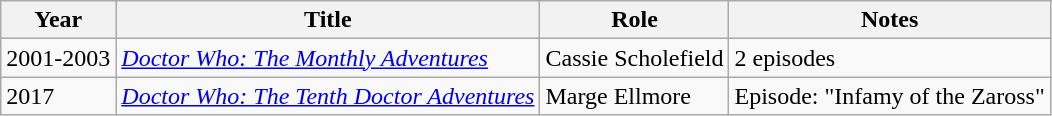<table class = "wikitable sortable">
<tr>
<th>Year</th>
<th>Title</th>
<th>Role</th>
<th>Notes</th>
</tr>
<tr>
<td>2001-2003</td>
<td><em><a href='#'>Doctor Who: The Monthly Adventures</a></em></td>
<td>Cassie Scholefield</td>
<td>2 episodes</td>
</tr>
<tr>
<td>2017</td>
<td><em><a href='#'>Doctor Who: The Tenth Doctor Adventures</a></em></td>
<td>Marge Ellmore</td>
<td>Episode: "Infamy of the Zaross"</td>
</tr>
</table>
